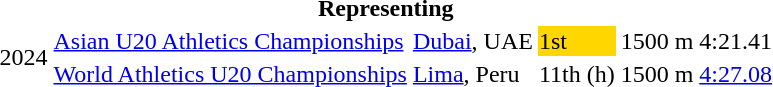<table>
<tr>
<th colspan="6">Representing </th>
</tr>
<tr>
<td rowspan="2">2024</td>
<td><a href='#'>Asian U20 Athletics Championships</a></td>
<td><a href='#'>Dubai</a>, UAE</td>
<td bgcolor=gold>1st</td>
<td>1500 m</td>
<td>4:21.41</td>
</tr>
<tr>
<td><a href='#'>World Athletics U20 Championships</a></td>
<td><a href='#'>Lima</a>, Peru</td>
<td>11th (h)</td>
<td>1500 m</td>
<td><a href='#'>4:27.08</a></td>
</tr>
</table>
